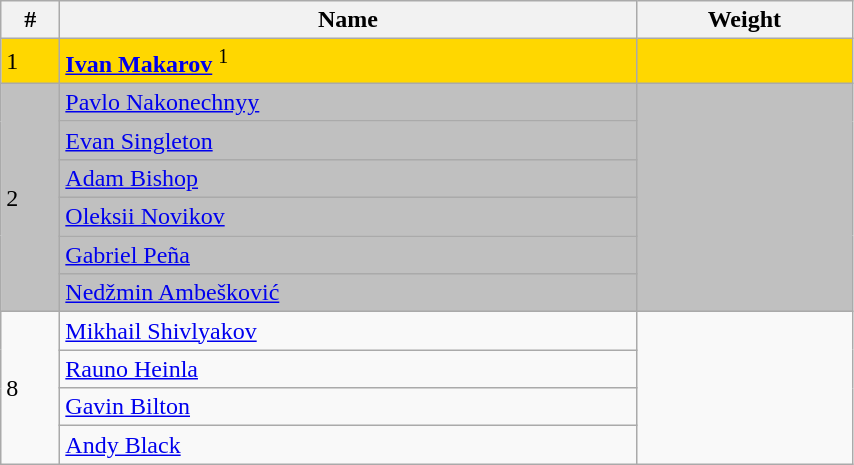<table class="wikitable" style="display: inline-table;width: 45%;">
<tr>
<th>#</th>
<th>Name</th>
<th>Weight</th>
</tr>
<tr style="background:gold;">
<td>1</td>
<td> <strong><a href='#'>Ivan Makarov</a></strong> <sup> 1 </sup></td>
<td></td>
</tr>
<tr style="background:silver;">
<td rowspan="6">2</td>
<td> <a href='#'>Pavlo Nakonechnyy</a></td>
<td rowspan="6"></td>
</tr>
<tr style="background:silver;">
<td> <a href='#'>Evan Singleton</a></td>
</tr>
<tr style="background:silver;">
<td> <a href='#'>Adam Bishop</a></td>
</tr>
<tr style="background:silver;">
<td> <a href='#'>Oleksii Novikov</a></td>
</tr>
<tr style="background:silver;">
<td> <a href='#'>Gabriel Peña</a></td>
</tr>
<tr style="background:silver;">
<td> <a href='#'>Nedžmin Ambešković</a></td>
</tr>
<tr>
<td rowspan="4">8</td>
<td> <a href='#'>Mikhail Shivlyakov</a></td>
<td rowspan="4"></td>
</tr>
<tr>
<td> <a href='#'>Rauno Heinla</a></td>
</tr>
<tr>
<td> <a href='#'>Gavin Bilton</a></td>
</tr>
<tr>
<td> <a href='#'>Andy Black</a></td>
</tr>
</table>
